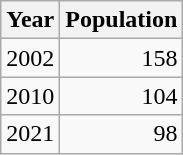<table class="wikitable">
<tr class="hintergrundfarbe5">
<th>Year</th>
<th>Population</th>
</tr>
<tr>
<td>2002</td>
<td align="right">158</td>
</tr>
<tr>
<td>2010</td>
<td align="right">104</td>
</tr>
<tr>
<td>2021</td>
<td align="right">98</td>
</tr>
</table>
